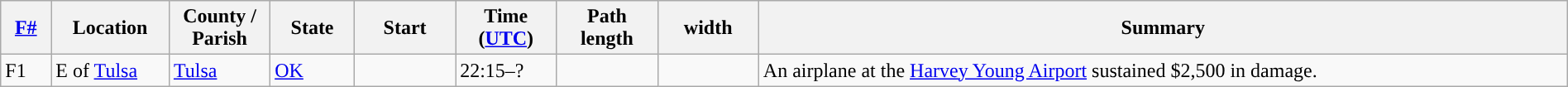<table class="wikitable sortable" style="width:100%;">
<tr>
<th scope="col"  style="width:3%; text-align:center;"><a href='#'>F#</a></th>
<th scope="col"  style="width:7%; text-align:center;" class="unsortable">Location</th>
<th scope="col"  style="width:6%; text-align:center;" class="unsortable">County / Parish</th>
<th scope="col"  style="width:5%; text-align:center;">State</th>
<th scope="col"  style="width:6%; text-align:center;">Start<br></th>
<th scope="col"  style="width:6%; text-align:center;">Time (<a href='#'>UTC</a>)</th>
<th scope="col"  style="width:6%; text-align:center;">Path length</th>
<th scope="col"  style="width:6%; text-align:center;"> width</th>
<th scope="col" class="unsortable" style="width:48%; text-align:center;">Summary</th>
</tr>
<tr>
<td>F1</td>
<td>E of <a href='#'>Tulsa</a></td>
<td><a href='#'>Tulsa</a></td>
<td><a href='#'>OK</a></td>
<td></td>
<td>22:15–?</td>
<td></td>
<td></td>
<td>An airplane at the <a href='#'>Harvey Young Airport</a> sustained $2,500 in damage.</td>
</tr>
</table>
